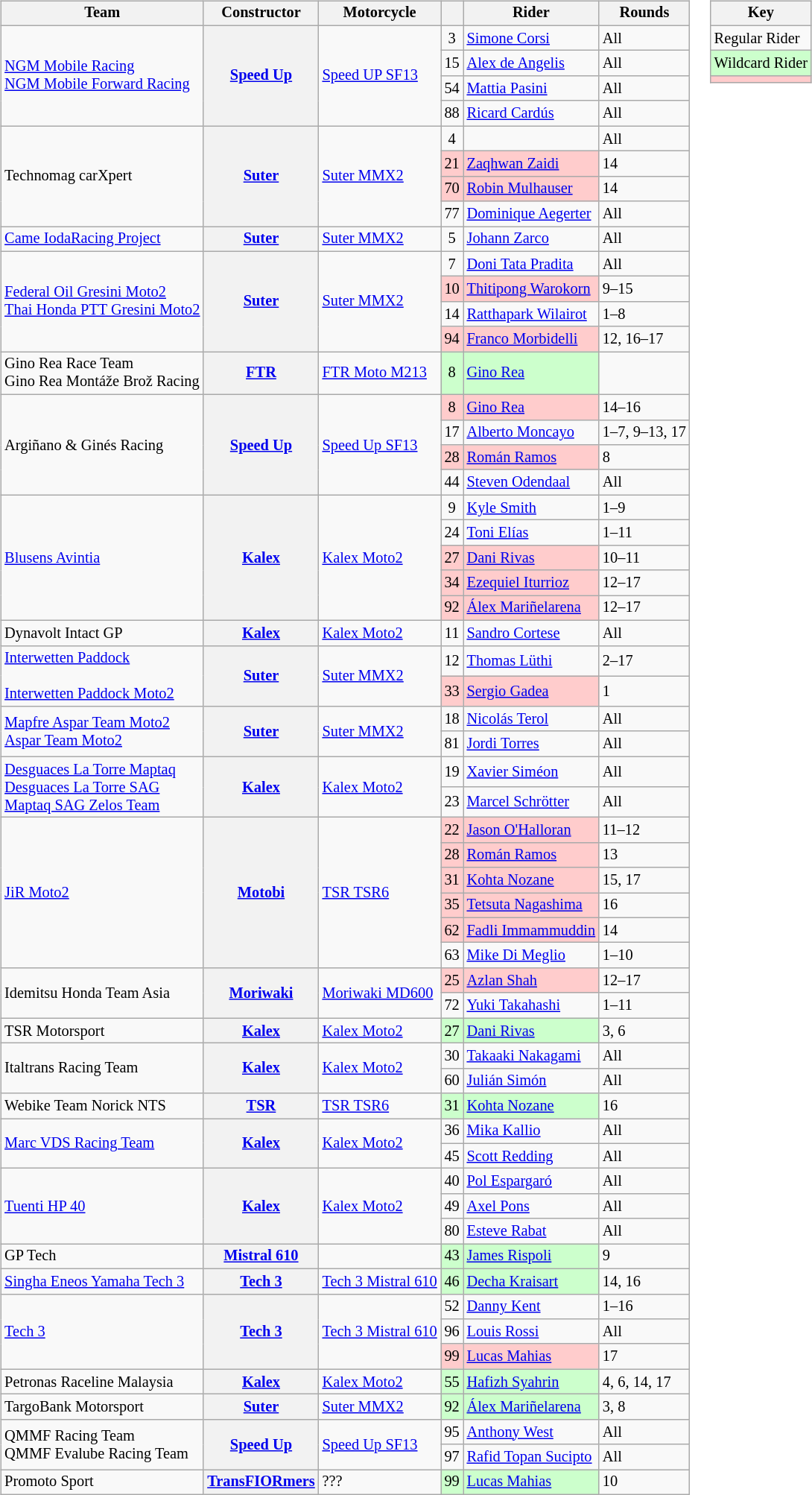<table>
<tr>
<td><br><table class="wikitable" style="font-size: 85%;">
<tr>
<th>Team</th>
<th>Constructor</th>
<th>Motorcycle</th>
<th></th>
<th>Rider</th>
<th>Rounds</th>
</tr>
<tr>
<td rowspan=4> <a href='#'>NGM Mobile Racing</a><br> <a href='#'>NGM Mobile Forward Racing</a></td>
<th rowspan=4><a href='#'>Speed Up</a></th>
<td rowspan=4><a href='#'>Speed UP SF13</a></td>
<td style="text-align:center;">3</td>
<td> <a href='#'>Simone Corsi</a></td>
<td>All</td>
</tr>
<tr>
<td style="text-align:center;">15</td>
<td> <a href='#'>Alex de Angelis</a></td>
<td>All</td>
</tr>
<tr>
<td style="text-align:center;">54</td>
<td> <a href='#'>Mattia Pasini</a></td>
<td>All</td>
</tr>
<tr>
<td style="text-align:center;">88</td>
<td> <a href='#'>Ricard Cardús</a></td>
<td>All</td>
</tr>
<tr>
<td rowspan=4> Technomag carXpert</td>
<th rowspan=4><a href='#'>Suter</a></th>
<td rowspan=4><a href='#'>Suter MMX2</a></td>
<td style="text-align:center;">4</td>
<td></td>
<td>All</td>
</tr>
<tr>
<td style="background:#fcc; text-align:center;">21</td>
<td style="background:#fcc;"> <a href='#'>Zaqhwan Zaidi</a></td>
<td>14</td>
</tr>
<tr>
<td style="background:#fcc; text-align:center;">70</td>
<td style="background:#fcc;"> <a href='#'>Robin Mulhauser</a></td>
<td>14</td>
</tr>
<tr>
<td style="text-align:center;">77</td>
<td> <a href='#'>Dominique Aegerter</a></td>
<td>All</td>
</tr>
<tr>
<td> <a href='#'>Came IodaRacing Project</a></td>
<th><a href='#'>Suter</a></th>
<td><a href='#'>Suter MMX2</a></td>
<td style="text-align:center;">5</td>
<td> <a href='#'>Johann Zarco</a></td>
<td>All</td>
</tr>
<tr>
<td rowspan=4> <a href='#'>Federal Oil Gresini Moto2</a><br> <a href='#'>Thai Honda PTT Gresini Moto2</a></td>
<th rowspan=4><a href='#'>Suter</a></th>
<td rowspan=4><a href='#'>Suter MMX2</a></td>
<td style="text-align:center;">7</td>
<td> <a href='#'>Doni Tata Pradita</a></td>
<td>All</td>
</tr>
<tr>
<td style="background:#fcc; text-align:center;">10</td>
<td style="background:#fcc;"> <a href='#'>Thitipong Warokorn</a></td>
<td>9–15</td>
</tr>
<tr>
<td style="text-align:center;">14</td>
<td> <a href='#'>Ratthapark Wilairot</a></td>
<td>1–8</td>
</tr>
<tr>
<td style="background:#fcc; text-align:center;">94</td>
<td style="background:#fcc;"> <a href='#'>Franco Morbidelli</a></td>
<td>12, 16–17</td>
</tr>
<tr>
<td> Gino Rea Race Team<br> Gino Rea Montáže Brož Racing</td>
<th><a href='#'>FTR</a></th>
<td><a href='#'>FTR Moto M213</a></td>
<td style="background:#cfc; text-align:center;">8</td>
<td style="background:#cfc;"> <a href='#'>Gino Rea</a></td>
<td></td>
</tr>
<tr>
<td rowspan=4> Argiñano & Ginés Racing</td>
<th rowspan=4><a href='#'>Speed Up</a></th>
<td rowspan=4><a href='#'>Speed Up SF13</a></td>
<td style="background:#fcc; text-align:center;">8</td>
<td style="background:#fcc;"> <a href='#'>Gino Rea</a></td>
<td>14–16</td>
</tr>
<tr>
<td style="text-align:center;">17</td>
<td> <a href='#'>Alberto Moncayo</a></td>
<td>1–7, 9–13, 17</td>
</tr>
<tr>
<td style="background:#fcc; text-align:center;">28</td>
<td style="background:#fcc;"> <a href='#'>Román Ramos</a></td>
<td>8</td>
</tr>
<tr>
<td style="text-align:center;">44</td>
<td> <a href='#'>Steven Odendaal</a></td>
<td>All</td>
</tr>
<tr>
<td rowspan=5> <a href='#'>Blusens Avintia</a></td>
<th rowspan=5><a href='#'>Kalex</a></th>
<td rowspan=5><a href='#'>Kalex Moto2</a></td>
<td style="text-align:center;">9</td>
<td> <a href='#'>Kyle Smith</a></td>
<td>1–9</td>
</tr>
<tr>
<td style="text-align:center;">24</td>
<td> <a href='#'>Toni Elías</a></td>
<td>1–11</td>
</tr>
<tr>
<td style="background:#fcc; text-align:center;">27</td>
<td style="background:#fcc;"> <a href='#'>Dani Rivas</a></td>
<td>10–11</td>
</tr>
<tr>
<td style="background:#fcc; text-align:center;">34</td>
<td style="background:#fcc;"> <a href='#'>Ezequiel Iturrioz</a></td>
<td>12–17</td>
</tr>
<tr>
<td style="background:#fcc; text-align:center;">92</td>
<td style="background:#fcc;"> <a href='#'>Álex Mariñelarena</a></td>
<td>12–17</td>
</tr>
<tr>
<td> Dynavolt Intact GP</td>
<th><a href='#'>Kalex</a></th>
<td><a href='#'>Kalex Moto2</a></td>
<td style="text-align:center;">11</td>
<td> <a href='#'>Sandro Cortese</a></td>
<td>All</td>
</tr>
<tr>
<td rowspan=2> <a href='#'>Interwetten Paddock</a><br><br> <a href='#'>Interwetten Paddock Moto2</a></td>
<th rowspan=2><a href='#'>Suter</a></th>
<td rowspan=2><a href='#'>Suter MMX2</a></td>
<td style="text-align:center;">12</td>
<td> <a href='#'>Thomas Lüthi</a></td>
<td>2–17</td>
</tr>
<tr>
<td style="background:#fcc; text-align:center;">33</td>
<td style="background:#fcc;"> <a href='#'>Sergio Gadea</a></td>
<td>1</td>
</tr>
<tr>
<td rowspan=2> <a href='#'>Mapfre Aspar Team Moto2</a><br> <a href='#'>Aspar Team Moto2</a></td>
<th rowspan=2><a href='#'>Suter</a></th>
<td rowspan=2><a href='#'>Suter MMX2</a></td>
<td style="text-align:center;">18</td>
<td> <a href='#'>Nicolás Terol</a></td>
<td>All</td>
</tr>
<tr>
<td style="text-align:center;">81</td>
<td> <a href='#'>Jordi Torres</a></td>
<td>All</td>
</tr>
<tr>
<td rowspan=2> <a href='#'>Desguaces La Torre Maptaq</a><br> <a href='#'>Desguaces La Torre SAG</a><br> <a href='#'>Maptaq SAG Zelos Team</a></td>
<th rowspan=2><a href='#'>Kalex</a></th>
<td rowspan=2><a href='#'>Kalex Moto2</a></td>
<td style="text-align:center;">19</td>
<td> <a href='#'>Xavier Siméon</a></td>
<td>All</td>
</tr>
<tr>
<td style="text-align:center;">23</td>
<td> <a href='#'>Marcel Schrötter</a></td>
<td>All</td>
</tr>
<tr>
<td rowspan=6> <a href='#'>JiR Moto2</a></td>
<th rowspan=6><a href='#'>Motobi</a></th>
<td rowspan=6><a href='#'>TSR TSR6</a></td>
<td style="background:#fcc; text-align:center;">22</td>
<td style="background:#fcc;"> <a href='#'>Jason O'Halloran</a></td>
<td>11–12</td>
</tr>
<tr>
<td style="background:#fcc; text-align:center;">28</td>
<td style="background:#fcc;"> <a href='#'>Román Ramos</a></td>
<td>13</td>
</tr>
<tr>
<td style="background:#fcc; text-align:center;">31</td>
<td style="background:#fcc;"> <a href='#'>Kohta Nozane</a></td>
<td>15, 17</td>
</tr>
<tr>
<td style="background:#fcc; text-align:center;">35</td>
<td style="background:#fcc;"> <a href='#'>Tetsuta Nagashima</a></td>
<td>16</td>
</tr>
<tr>
<td style="background:#fcc; text-align:center;">62</td>
<td style="background:#fcc;"> <a href='#'>Fadli Immammuddin</a></td>
<td>14</td>
</tr>
<tr>
<td style="text-align:center;">63</td>
<td> <a href='#'>Mike Di Meglio</a></td>
<td>1–10</td>
</tr>
<tr>
<td rowspan=2> Idemitsu Honda Team Asia</td>
<th rowspan=2><a href='#'>Moriwaki</a></th>
<td rowspan=2><a href='#'>Moriwaki MD600</a></td>
<td style="background:#fcc; text-align:center;">25</td>
<td style="background:#fcc;"> <a href='#'>Azlan Shah</a></td>
<td>12–17</td>
</tr>
<tr>
<td style="text-align:center;">72</td>
<td> <a href='#'>Yuki Takahashi</a></td>
<td>1–11</td>
</tr>
<tr>
<td> TSR Motorsport</td>
<th><a href='#'>Kalex</a></th>
<td><a href='#'>Kalex Moto2</a></td>
<td style="background:#cfc; text-align:center;">27</td>
<td style="background:#cfc;"> <a href='#'>Dani Rivas</a></td>
<td>3, 6</td>
</tr>
<tr>
<td rowspan=2> Italtrans Racing Team</td>
<th rowspan=2><a href='#'>Kalex</a></th>
<td rowspan=2><a href='#'>Kalex Moto2</a></td>
<td style="text-align:center;">30</td>
<td> <a href='#'>Takaaki Nakagami</a></td>
<td>All</td>
</tr>
<tr>
<td style="text-align:center;">60</td>
<td> <a href='#'>Julián Simón</a></td>
<td>All</td>
</tr>
<tr>
<td> Webike Team Norick NTS</td>
<th><a href='#'>TSR</a></th>
<td><a href='#'>TSR TSR6</a></td>
<td style="background:#cfc; text-align:center;">31</td>
<td style="background:#cfc;"> <a href='#'>Kohta Nozane</a></td>
<td>16</td>
</tr>
<tr>
<td rowspan=2> <a href='#'>Marc VDS Racing Team</a></td>
<th rowspan=2><a href='#'>Kalex</a></th>
<td rowspan=2><a href='#'>Kalex Moto2</a></td>
<td style="text-align:center;">36</td>
<td> <a href='#'>Mika Kallio</a></td>
<td>All</td>
</tr>
<tr>
<td style="text-align:center;">45</td>
<td> <a href='#'>Scott Redding</a></td>
<td>All</td>
</tr>
<tr>
<td rowspan=3> <a href='#'>Tuenti HP 40</a></td>
<th rowspan=3><a href='#'>Kalex</a></th>
<td rowspan=3><a href='#'>Kalex Moto2</a></td>
<td style="text-align:center;">40</td>
<td> <a href='#'>Pol Espargaró</a></td>
<td>All</td>
</tr>
<tr>
<td style="text-align:center;">49</td>
<td> <a href='#'>Axel Pons</a></td>
<td>All</td>
</tr>
<tr>
<td style="text-align:center;">80</td>
<td> <a href='#'>Esteve Rabat</a></td>
<td>All</td>
</tr>
<tr>
<td> GP Tech</td>
<th><a href='#'>Mistral 610</a></th>
<td></td>
<td style="background:#cfc; text-align:center;">43</td>
<td style="background:#cfc;"> <a href='#'>James Rispoli</a></td>
<td>9</td>
</tr>
<tr>
<td> <a href='#'>Singha Eneos Yamaha Tech 3</a></td>
<th><a href='#'>Tech 3</a></th>
<td><a href='#'>Tech 3 Mistral 610</a></td>
<td style="background:#cfc; text-align:center;">46</td>
<td style="background:#cfc;"> <a href='#'>Decha Kraisart</a></td>
<td>14, 16</td>
</tr>
<tr>
<td rowspan=3> <a href='#'>Tech 3</a></td>
<th rowspan=3><a href='#'>Tech 3</a></th>
<td rowspan=3><a href='#'>Tech 3 Mistral 610</a></td>
<td style="text-align:center;">52</td>
<td> <a href='#'>Danny Kent</a></td>
<td>1–16</td>
</tr>
<tr>
<td style="text-align:center;">96</td>
<td> <a href='#'>Louis Rossi</a></td>
<td>All</td>
</tr>
<tr>
<td style="background:#fcc; text-align:center;">99</td>
<td style="background:#fcc;"> <a href='#'>Lucas Mahias</a></td>
<td>17</td>
</tr>
<tr>
<td> Petronas Raceline Malaysia</td>
<th><a href='#'>Kalex</a></th>
<td><a href='#'>Kalex Moto2</a></td>
<td style="background:#cfc; text-align:center;">55</td>
<td style="background:#cfc;"> <a href='#'>Hafizh Syahrin</a></td>
<td>4, 6, 14, 17</td>
</tr>
<tr>
<td> TargoBank Motorsport</td>
<th><a href='#'>Suter</a></th>
<td><a href='#'>Suter MMX2</a></td>
<td style="background:#cfc; text-align:center;">92</td>
<td style="background:#cfc;"> <a href='#'>Álex Mariñelarena</a></td>
<td>3, 8</td>
</tr>
<tr>
<td rowspan=2> QMMF Racing Team<br> QMMF Evalube Racing Team</td>
<th rowspan=2><a href='#'>Speed Up</a></th>
<td rowspan=2><a href='#'>Speed Up SF13</a></td>
<td style="text-align:center;">95</td>
<td> <a href='#'>Anthony West</a></td>
<td>All</td>
</tr>
<tr>
<td style="text-align:center;">97</td>
<td> <a href='#'>Rafid Topan Sucipto</a></td>
<td>All</td>
</tr>
<tr>
<td> Promoto Sport</td>
<th><a href='#'>TransFIORmers</a></th>
<td>???</td>
<td style="background:#cfc; text-align:center;">99</td>
<td style="background:#cfc;"> <a href='#'>Lucas Mahias</a></td>
<td>10</td>
</tr>
</table>
</td>
<td valign="top"><br><table class="wikitable" style="font-size: 85%;">
<tr>
<th colspan=2>Key</th>
</tr>
<tr>
<td>Regular Rider</td>
</tr>
<tr style="background:#cfc;">
<td>Wildcard Rider</td>
</tr>
<tr style="background:#fcc;">
<td></td>
</tr>
</table>
</td>
</tr>
</table>
